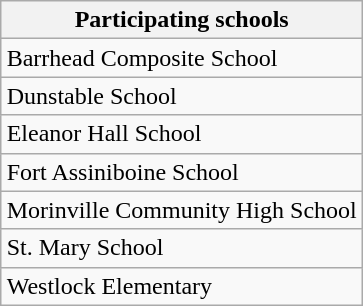<table class="wikitable" align=right>
<tr>
<th>Participating schools</th>
</tr>
<tr>
<td>Barrhead Composite School</td>
</tr>
<tr>
<td>Dunstable School</td>
</tr>
<tr>
<td>Eleanor Hall School</td>
</tr>
<tr>
<td>Fort Assiniboine School</td>
</tr>
<tr>
<td>Morinville Community High School</td>
</tr>
<tr>
<td>St. Mary School</td>
</tr>
<tr>
<td>Westlock Elementary</td>
</tr>
</table>
